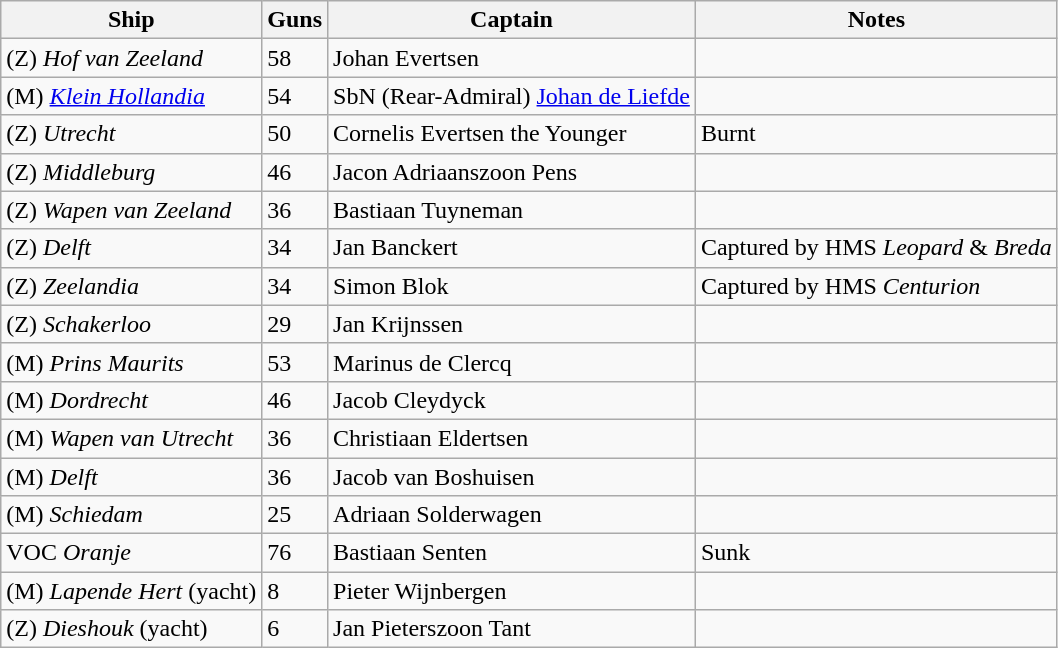<table class="wikitable">
<tr>
<th>Ship</th>
<th>Guns</th>
<th>Captain</th>
<th>Notes</th>
</tr>
<tr>
<td>(Z) <em>Hof van Zeeland</em></td>
<td>58</td>
<td>Johan Evertsen</td>
<td></td>
</tr>
<tr>
<td>(M) <em><a href='#'>Klein Hollandia</a></em></td>
<td>54</td>
<td>SbN (Rear-Admiral) <a href='#'>Johan de Liefde</a></td>
<td></td>
</tr>
<tr>
<td>(Z) <em>Utrecht</em></td>
<td>50</td>
<td>Cornelis Evertsen the Younger</td>
<td>Burnt</td>
</tr>
<tr>
<td>(Z) <em>Middleburg</em></td>
<td>46</td>
<td>Jacon Adriaanszoon Pens</td>
<td></td>
</tr>
<tr>
<td>(Z) <em>Wapen van Zeeland</em></td>
<td>36</td>
<td>Bastiaan Tuyneman</td>
</tr>
<tr>
<td>(Z) <em>Delft</em></td>
<td>34</td>
<td>Jan Banckert</td>
<td>Captured by HMS <em>Leopard</em> & <em>Breda</em></td>
</tr>
<tr>
<td>(Z) <em>Zeelandia</em></td>
<td>34</td>
<td>Simon Blok</td>
<td>Captured by HMS <em>Centurion</em></td>
</tr>
<tr>
<td>(Z) <em>Schakerloo</em></td>
<td>29</td>
<td>Jan Krijnssen</td>
</tr>
<tr>
<td>(M) <em>Prins Maurits</em></td>
<td>53</td>
<td>Marinus de Clercq</td>
<td></td>
</tr>
<tr>
<td>(M) <em>Dordrecht</em></td>
<td>46</td>
<td>Jacob Cleydyck</td>
<td></td>
</tr>
<tr>
<td>(M) <em>Wapen van Utrecht</em></td>
<td>36</td>
<td>Christiaan Eldertsen</td>
<td></td>
</tr>
<tr>
<td>(M) <em>Delft</em></td>
<td>36</td>
<td>Jacob van Boshuisen</td>
<td></td>
</tr>
<tr>
<td>(M) <em>Schiedam</em></td>
<td>25</td>
<td>Adriaan Solderwagen</td>
<td></td>
</tr>
<tr>
<td>VOC <em>Oranje</em></td>
<td>76</td>
<td>Bastiaan Senten</td>
<td>Sunk</td>
</tr>
<tr>
<td>(M) <em>Lapende Hert</em> (yacht)</td>
<td>8</td>
<td>Pieter Wijnbergen</td>
<td></td>
</tr>
<tr>
<td>(Z) <em>Dieshouk</em> (yacht)</td>
<td>6</td>
<td>Jan Pieterszoon Tant</td>
<td></td>
</tr>
</table>
